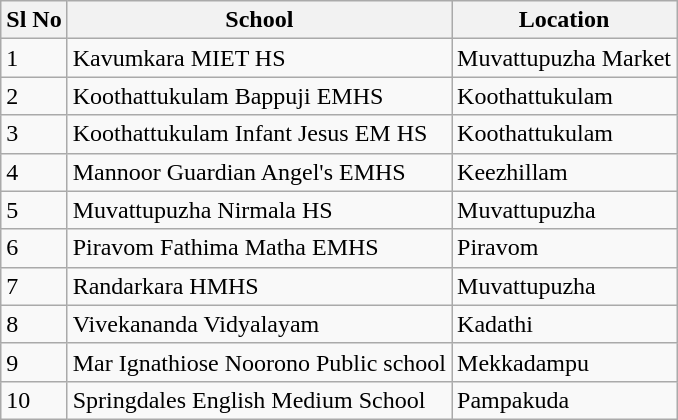<table class="sortable wikitable">
<tr>
<th>Sl No</th>
<th>School</th>
<th>Location</th>
</tr>
<tr>
<td>1</td>
<td>Kavumkara MIET HS</td>
<td>Muvattupuzha Market</td>
</tr>
<tr>
<td>2</td>
<td>Koothattukulam Bappuji EMHS</td>
<td>Koothattukulam</td>
</tr>
<tr>
<td>3</td>
<td>Koothattukulam Infant Jesus EM HS</td>
<td>Koothattukulam</td>
</tr>
<tr>
<td>4</td>
<td>Mannoor Guardian Angel's EMHS</td>
<td>Keezhillam</td>
</tr>
<tr>
<td>5</td>
<td>Muvattupuzha Nirmala HS</td>
<td>Muvattupuzha</td>
</tr>
<tr>
<td>6</td>
<td>Piravom Fathima Matha EMHS</td>
<td>Piravom</td>
</tr>
<tr>
<td>7</td>
<td>Randarkara HMHS</td>
<td>Muvattupuzha</td>
</tr>
<tr>
<td>8</td>
<td>Vivekananda Vidyalayam</td>
<td>Kadathi</td>
</tr>
<tr>
<td>9</td>
<td>Mar Ignathiose Noorono Public school</td>
<td>Mekkadampu</td>
</tr>
<tr>
<td>10</td>
<td>Springdales English Medium School</td>
<td>Pampakuda</td>
</tr>
</table>
